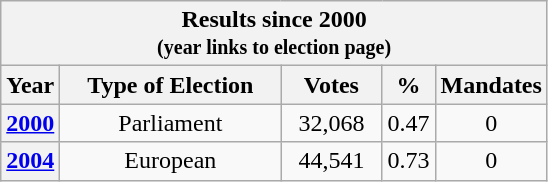<table class="wikitable">
<tr>
<th colspan="9"><strong>Results since 2000<br><small>(year links to election page)</small></strong></th>
</tr>
<tr>
<th style="width: 20px">Year</th>
<th style="width:140px">Type of Election</th>
<th style="width: 60px">Votes</th>
<th style="width: 20px">%</th>
<th style="width: 20px">Mandates</th>
</tr>
<tr>
<th><a href='#'>2000</a></th>
<td style="text-align:center">Parliament</td>
<td style="text-align:center">32,068</td>
<td style="text-align:center">0.47</td>
<td style="text-align:center">0</td>
</tr>
<tr>
<th><a href='#'>2004</a></th>
<td style="text-align:center">European</td>
<td style="text-align:center">44,541</td>
<td style="text-align:center">0.73</td>
<td style="text-align:center">0</td>
</tr>
</table>
